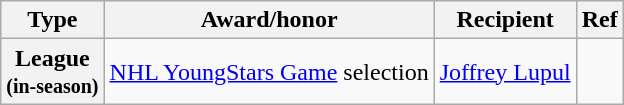<table class="wikitable">
<tr>
<th scope="col">Type</th>
<th scope="col">Award/honor</th>
<th scope="col">Recipient</th>
<th scope="col">Ref</th>
</tr>
<tr>
<th scope="row">League<br><small>(in-season)</small></th>
<td><a href='#'>NHL YoungStars Game</a> selection</td>
<td><a href='#'>Joffrey Lupul</a></td>
<td></td>
</tr>
</table>
